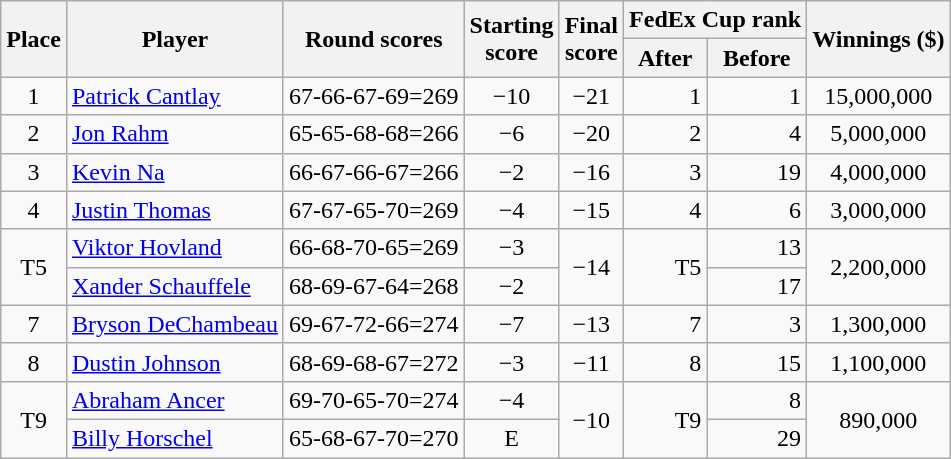<table class=wikitable>
<tr>
<th rowspan=2>Place</th>
<th rowspan=2>Player</th>
<th rowspan=2>Round scores</th>
<th rowspan=2>Starting<br>score</th>
<th rowspan=2>Final<br>score</th>
<th colspan=2>FedEx Cup rank</th>
<th rowspan=2>Winnings ($)</th>
</tr>
<tr>
<th>After</th>
<th>Before</th>
</tr>
<tr>
<td align=center>1</td>
<td> <a href='#'>Patrick Cantlay</a></td>
<td>67-66-67-69=269</td>
<td align=center>−10</td>
<td align=center>−21</td>
<td align=right>1</td>
<td align=right>1</td>
<td align=center>15,000,000</td>
</tr>
<tr>
<td align=center>2</td>
<td> <a href='#'>Jon Rahm</a></td>
<td>65-65-68-68=266</td>
<td align=center>−6</td>
<td align=center>−20</td>
<td align=right>2</td>
<td align=right>4</td>
<td align=center>5,000,000</td>
</tr>
<tr>
<td align=center>3</td>
<td> <a href='#'>Kevin Na</a></td>
<td>66-67-66-67=266</td>
<td align=center>−2</td>
<td align=center>−16</td>
<td align=right>3</td>
<td align=right>19</td>
<td align=center>4,000,000</td>
</tr>
<tr>
<td align=center>4</td>
<td> <a href='#'>Justin Thomas</a></td>
<td>67-67-65-70=269</td>
<td align=center>−4</td>
<td align=center>−15</td>
<td align=right>4</td>
<td align=right>6</td>
<td align=center>3,000,000</td>
</tr>
<tr>
<td align=center rowspan=2>T5</td>
<td> <a href='#'>Viktor Hovland</a></td>
<td>66-68-70-65=269</td>
<td align=center>−3</td>
<td align=center rowspan=2>−14</td>
<td rowspan=2 align=right>T5</td>
<td align=right>13</td>
<td align=center rowspan=2>2,200,000</td>
</tr>
<tr>
<td> <a href='#'>Xander Schauffele</a></td>
<td>68-69-67-64=268</td>
<td align=center>−2</td>
<td align=right>17</td>
</tr>
<tr>
<td align=center>7</td>
<td> <a href='#'>Bryson DeChambeau</a></td>
<td>69-67-72-66=274</td>
<td align=center>−7</td>
<td align=center>−13</td>
<td align=right>7</td>
<td align=right>3</td>
<td align=center>1,300,000</td>
</tr>
<tr>
<td align=center>8</td>
<td> <a href='#'>Dustin Johnson</a></td>
<td>68-69-68-67=272</td>
<td align=center>−3</td>
<td align=center>−11</td>
<td align=right>8</td>
<td align=right>15</td>
<td align=center>1,100,000</td>
</tr>
<tr>
<td align=center rowspan=2>T9</td>
<td> <a href='#'>Abraham Ancer</a></td>
<td>69-70-65-70=274</td>
<td align=center>−4</td>
<td align=center rowspan=2>−10</td>
<td rowspan=2 align=right>T9</td>
<td align=right>8</td>
<td align=center rowspan=2>890,000</td>
</tr>
<tr>
<td> <a href='#'>Billy Horschel</a></td>
<td>65-68-67-70=270</td>
<td align=center>E</td>
<td align=right>29</td>
</tr>
</table>
